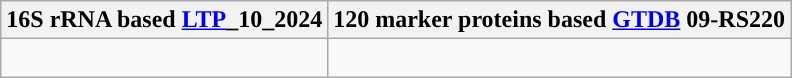<table class="wikitable">
<tr>
<th colspan=1>16S rRNA based <a href='#'>LTP</a>_10_2024</th>
<th colspan=1>120 marker proteins based <a href='#'>GTDB</a> 09-RS220</th>
</tr>
<tr>
<td style="vertical-align:top"><br></td>
<td><br></td>
</tr>
</table>
